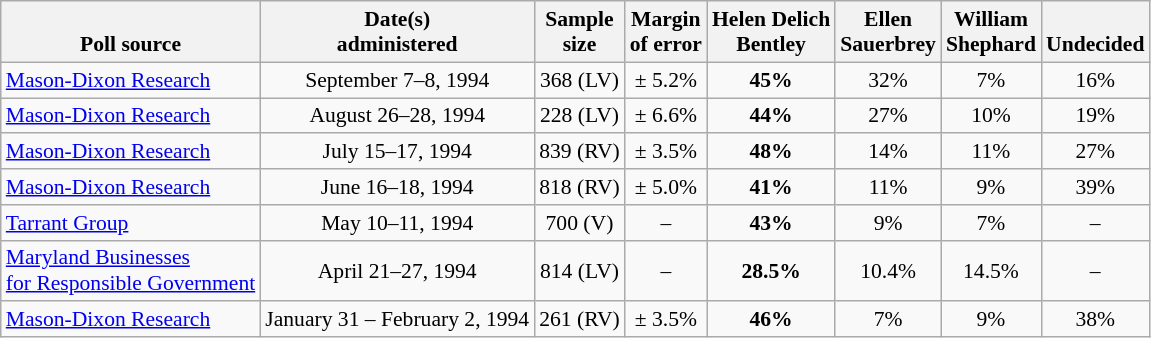<table class="wikitable" style="font-size:90%;text-align:center;">
<tr valign=bottom>
<th>Poll source</th>
<th>Date(s)<br>administered</th>
<th>Sample<br>size</th>
<th>Margin<br>of error</th>
<th>Helen Delich<br>Bentley</th>
<th>Ellen<br>Sauerbrey</th>
<th>William<br>Shephard</th>
<th>Undecided</th>
</tr>
<tr>
<td align=left><a href='#'>Mason-Dixon Research</a></td>
<td>September 7–8, 1994</td>
<td>368 (LV)</td>
<td>± 5.2%</td>
<td><strong>45%</strong></td>
<td>32%</td>
<td>7%</td>
<td>16%</td>
</tr>
<tr>
<td align=left><a href='#'>Mason-Dixon Research</a></td>
<td>August 26–28, 1994</td>
<td>228 (LV)</td>
<td>± 6.6%</td>
<td><strong>44%</strong></td>
<td>27%</td>
<td>10%</td>
<td>19%</td>
</tr>
<tr>
<td align=left><a href='#'>Mason-Dixon Research</a></td>
<td>July 15–17, 1994</td>
<td>839 (RV)</td>
<td>± 3.5%</td>
<td><strong>48%</strong></td>
<td>14%</td>
<td>11%</td>
<td>27%</td>
</tr>
<tr>
<td align=left><a href='#'>Mason-Dixon Research</a></td>
<td>June 16–18, 1994</td>
<td>818 (RV)</td>
<td>± 5.0%</td>
<td><strong>41%</strong></td>
<td>11%</td>
<td>9%</td>
<td>39%</td>
</tr>
<tr>
<td align=left><a href='#'>Tarrant Group</a></td>
<td>May 10–11, 1994</td>
<td>700 (V)</td>
<td>–</td>
<td><strong>43%</strong></td>
<td>9%</td>
<td>7%</td>
<td>–</td>
</tr>
<tr>
<td align=left><a href='#'>Maryland Businesses<br>for Responsible Government</a></td>
<td>April 21–27, 1994</td>
<td>814 (LV)</td>
<td>–</td>
<td><strong>28.5%</strong></td>
<td>10.4%</td>
<td>14.5%</td>
<td>–</td>
</tr>
<tr>
<td align=left><a href='#'>Mason-Dixon Research</a></td>
<td>January 31 – February 2, 1994</td>
<td>261 (RV)</td>
<td>± 3.5%</td>
<td><strong>46%</strong></td>
<td>7%</td>
<td>9%</td>
<td>38%</td>
</tr>
</table>
